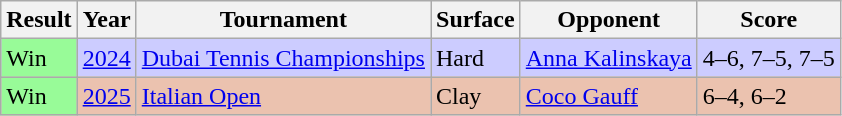<table class="sortable wikitable">
<tr>
<th>Result</th>
<th>Year</th>
<th>Tournament</th>
<th>Surface</th>
<th>Opponent</th>
<th class="unsortable">Score</th>
</tr>
<tr bgcolor=ccccff>
<td bgcolor=98fb98>Win</td>
<td><a href='#'>2024</a></td>
<td><a href='#'>Dubai Tennis Championships</a></td>
<td>Hard</td>
<td> <a href='#'>Anna Kalinskaya</a></td>
<td>4–6, 7–5, 7–5</td>
</tr>
<tr bgcolor=ebc2af>
<td bgcolor=98fb98>Win</td>
<td><a href='#'>2025</a></td>
<td><a href='#'>Italian Open</a></td>
<td>Clay</td>
<td> <a href='#'>Coco Gauff</a></td>
<td>6–4, 6–2</td>
</tr>
</table>
